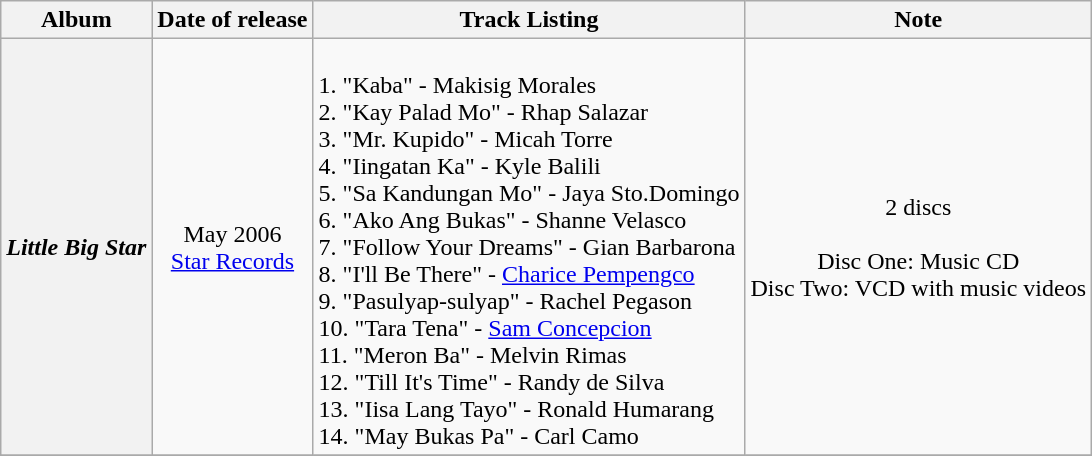<table class="wikitable">
<tr>
<th align="left">Album</th>
<th align="left">Date of release</th>
<th align="left">Track Listing</th>
<th align="left">Note</th>
</tr>
<tr>
<th align="center"><em>Little Big Star</em></th>
<td align="center">May 2006<br><a href='#'>Star Records</a></td>
<td align="left"><br>1. "Kaba" - Makisig Morales<br>
2. "Kay Palad Mo" - Rhap Salazar<br>
3. "Mr. Kupido" - Micah Torre<br>
4. "Iingatan Ka" - Kyle Balili<br>
5. "Sa Kandungan Mo" - Jaya Sto.Domingo<br>
6. "Ako Ang Bukas" - Shanne Velasco<br>
7. "Follow Your Dreams" - Gian Barbarona<br>
8. "I'll Be There" - <a href='#'>Charice Pempengco</a><br>
9. "Pasulyap-sulyap" - Rachel Pegason<br>
10. "Tara Tena" - <a href='#'>Sam Concepcion</a><br>
11. "Meron Ba" - Melvin Rimas<br>
12. "Till It's Time" - Randy de Silva<br>
13. "Iisa Lang Tayo" - Ronald Humarang<br>
14. "May Bukas Pa" - Carl Camo</td>
<td align="center">2 discs<br><br>Disc One: Music CD<br>
Disc Two: VCD with music videos</td>
</tr>
<tr>
</tr>
</table>
